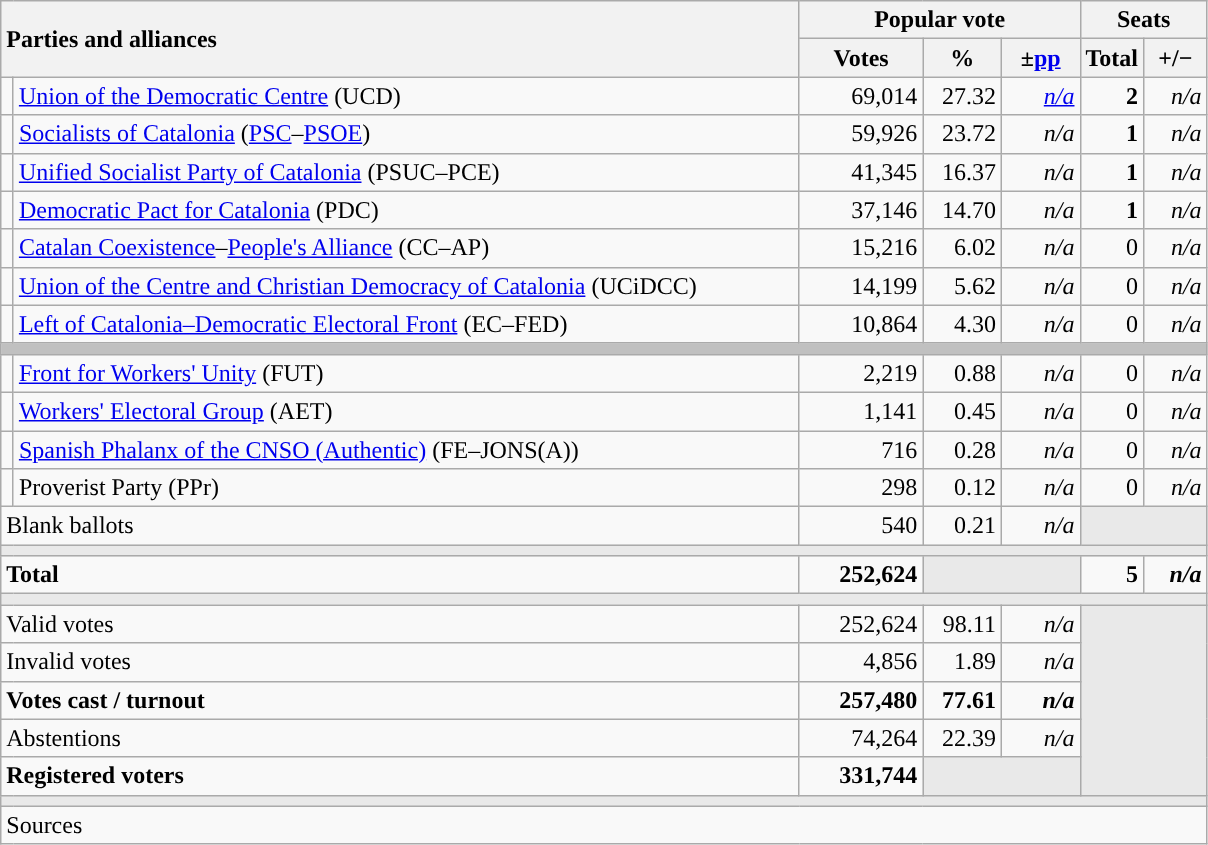<table class="wikitable" style="text-align:right;">
<tr>
<th style="text-align:left;" rowspan="2" colspan="2" width="525">Parties and alliances</th>
<th colspan="3">Popular vote</th>
<th colspan="2">Seats</th>
</tr>
<tr>
<th width="75">Votes</th>
<th width="45">%</th>
<th width="45">±<a href='#'>pp</a></th>
<th width="35">Total</th>
<th width="35">+/−</th>
</tr>
<tr>
<td style="color:inherit;background:"></td>
<td align="left"><a href='#'>Union of the Democratic Centre</a> (UCD)</td>
<td>69,014</td>
<td>27.32</td>
<td><em><a href='#'>n/a</a></em></td>
<td><strong>2</strong></td>
<td><em>n/a</em></td>
</tr>
<tr>
<td style="color:inherit;background:"></td>
<td align="left"><a href='#'>Socialists of Catalonia</a> (<a href='#'>PSC</a>–<a href='#'>PSOE</a>)</td>
<td>59,926</td>
<td>23.72</td>
<td><em>n/a</em></td>
<td><strong>1</strong></td>
<td><em>n/a</em></td>
</tr>
<tr>
<td style="color:inherit;background:"></td>
<td align="left"><a href='#'>Unified Socialist Party of Catalonia</a> (PSUC–PCE)</td>
<td>41,345</td>
<td>16.37</td>
<td><em>n/a</em></td>
<td><strong>1</strong></td>
<td><em>n/a</em></td>
</tr>
<tr>
<td style="color:inherit;background:"></td>
<td align="left"><a href='#'>Democratic Pact for Catalonia</a> (PDC)</td>
<td>37,146</td>
<td>14.70</td>
<td><em>n/a</em></td>
<td><strong>1</strong></td>
<td><em>n/a</em></td>
</tr>
<tr>
<td style="color:inherit;background:"></td>
<td align="left"><a href='#'>Catalan Coexistence</a>–<a href='#'>People's Alliance</a> (CC–AP)</td>
<td>15,216</td>
<td>6.02</td>
<td><em>n/a</em></td>
<td>0</td>
<td><em>n/a</em></td>
</tr>
<tr>
<td style="color:inherit;background:"></td>
<td align="left"><a href='#'>Union of the Centre and Christian Democracy of Catalonia</a> (UCiDCC)</td>
<td>14,199</td>
<td>5.62</td>
<td><em>n/a</em></td>
<td>0</td>
<td><em>n/a</em></td>
</tr>
<tr>
<td style="color:inherit;background:"></td>
<td align="left"><a href='#'>Left of Catalonia–Democratic Electoral Front</a> (EC–FED)</td>
<td>10,864</td>
<td>4.30</td>
<td><em>n/a</em></td>
<td>0</td>
<td><em>n/a</em></td>
</tr>
<tr>
<td colspan="7" bgcolor="#C0C0C0"></td>
</tr>
<tr>
<td style="color:inherit;background:"></td>
<td align="left"><a href='#'>Front for Workers' Unity</a> (FUT)</td>
<td>2,219</td>
<td>0.88</td>
<td><em>n/a</em></td>
<td>0</td>
<td><em>n/a</em></td>
</tr>
<tr>
<td style="color:inherit;background:"></td>
<td align="left"><a href='#'>Workers' Electoral Group</a> (AET)</td>
<td>1,141</td>
<td>0.45</td>
<td><em>n/a</em></td>
<td>0</td>
<td><em>n/a</em></td>
</tr>
<tr>
<td style="color:inherit;background:"></td>
<td align="left"><a href='#'>Spanish Phalanx of the CNSO (Authentic)</a> (FE–JONS(A))</td>
<td>716</td>
<td>0.28</td>
<td><em>n/a</em></td>
<td>0</td>
<td><em>n/a</em></td>
</tr>
<tr>
<td style="color:inherit;background:"></td>
<td align="left">Proverist Party (PPr)</td>
<td>298</td>
<td>0.12</td>
<td><em>n/a</em></td>
<td>0</td>
<td><em>n/a</em></td>
</tr>
<tr>
<td align="left" colspan="2">Blank ballots</td>
<td>540</td>
<td>0.21</td>
<td><em>n/a</em></td>
<td bgcolor="#E9E9E9" colspan="2"></td>
</tr>
<tr>
<td colspan="7" bgcolor="#E9E9E9"></td>
</tr>
<tr style="font-weight:bold;">
<td align="left" colspan="2">Total</td>
<td>252,624</td>
<td bgcolor="#E9E9E9" colspan="2"></td>
<td>5</td>
<td><em>n/a</em></td>
</tr>
<tr>
<td colspan="7" bgcolor="#E9E9E9"></td>
</tr>
<tr>
<td align="left" colspan="2">Valid votes</td>
<td>252,624</td>
<td>98.11</td>
<td><em>n/a</em></td>
<td bgcolor="#E9E9E9" colspan="2" rowspan="5"></td>
</tr>
<tr>
<td align="left" colspan="2">Invalid votes</td>
<td>4,856</td>
<td>1.89</td>
<td><em>n/a</em></td>
</tr>
<tr style="font-weight:bold;">
<td align="left" colspan="2">Votes cast / turnout</td>
<td>257,480</td>
<td>77.61</td>
<td><em>n/a</em></td>
</tr>
<tr>
<td align="left" colspan="2">Abstentions</td>
<td>74,264</td>
<td>22.39</td>
<td><em>n/a</em></td>
</tr>
<tr style="font-weight:bold;">
<td align="left" colspan="2">Registered voters</td>
<td>331,744</td>
<td bgcolor="#E9E9E9" colspan="2"></td>
</tr>
<tr>
<td colspan="7" bgcolor="#E9E9E9"></td>
</tr>
<tr>
<td align="left" colspan="7">Sources</td>
</tr>
</table>
